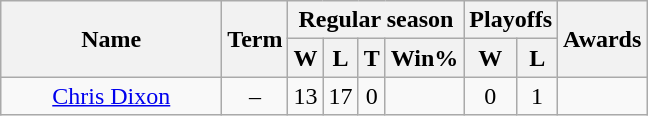<table class="wikitable">
<tr>
<th rowspan="2" style="width:140px;">Name</th>
<th rowspan="2">Term</th>
<th colspan="4">Regular season</th>
<th colspan="2">Playoffs</th>
<th rowspan="2">Awards</th>
</tr>
<tr>
<th>W</th>
<th>L</th>
<th>T</th>
<th>Win%</th>
<th>W</th>
<th>L</th>
</tr>
<tr>
<td style="text-align:center;"><a href='#'>Chris Dixon</a></td>
<td style="text-align:center;">–</td>
<td style="text-align:center;">13</td>
<td style="text-align:center;">17</td>
<td style="text-align:center;">0</td>
<td style="text-align:center;"></td>
<td style="text-align:center;">0</td>
<td style="text-align:center;">1</td>
<td style="text-align:center;"></td>
</tr>
</table>
